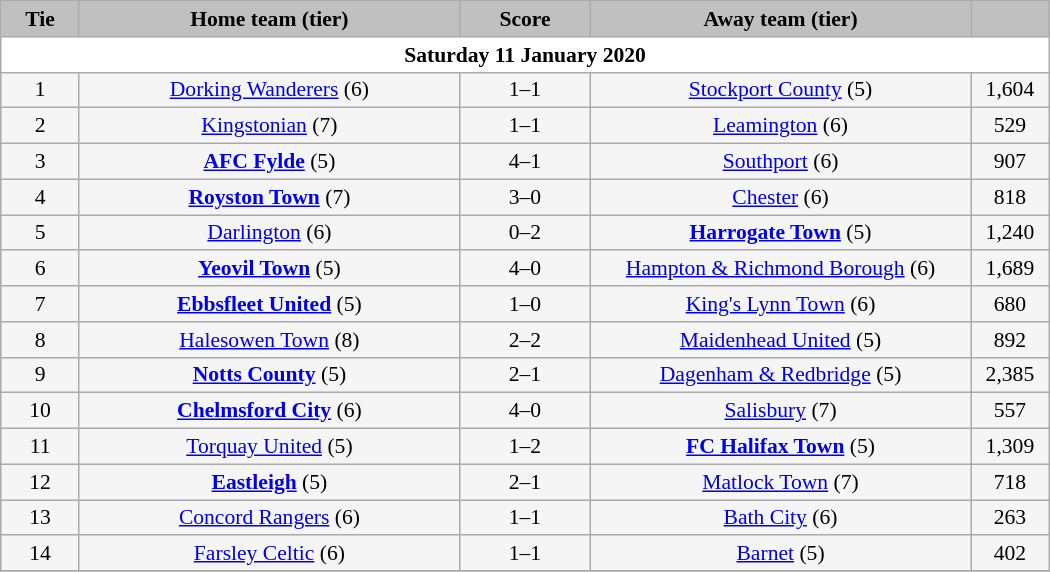<table class="wikitable" style="width: 700px; background:WhiteSmoke; text-align:center; font-size:90%">
<tr>
<td scope="col" style="width:  7.50%; background:silver;"><strong>Tie</strong></td>
<td scope="col" style="width: 36.25%; background:silver;"><strong>Home team (tier)</strong></td>
<td scope="col" style="width: 12.50%; background:silver;"><strong>Score</strong></td>
<td scope="col" style="width: 36.25%; background:silver;"><strong>Away team (tier)</strong></td>
<td scope="col" style="width:  7.50%; background:silver;"><strong></strong></td>
</tr>
<tr>
<td colspan="5" style= background:White><strong>Saturday 11 January 2020</strong></td>
</tr>
<tr>
<td>1</td>
<td><a href='#'>Dorking Wanderers</a> (6)</td>
<td>1–1</td>
<td><a href='#'>Stockport County</a> (5)</td>
<td>1,604</td>
</tr>
<tr>
<td>2</td>
<td><a href='#'>Kingstonian</a> (7)</td>
<td>1–1</td>
<td><a href='#'>Leamington</a> (6)</td>
<td>529</td>
</tr>
<tr>
<td>3</td>
<td><strong><a href='#'>AFC Fylde</a></strong> (5)</td>
<td>4–1</td>
<td><a href='#'>Southport</a> (6)</td>
<td>907</td>
</tr>
<tr>
<td>4</td>
<td><strong><a href='#'>Royston Town</a></strong> (7)</td>
<td>3–0</td>
<td><a href='#'>Chester</a> (6)</td>
<td>818</td>
</tr>
<tr>
<td>5</td>
<td><a href='#'>Darlington</a> (6)</td>
<td>0–2</td>
<td><strong><a href='#'>Harrogate Town</a></strong> (5)</td>
<td>1,240</td>
</tr>
<tr>
<td>6</td>
<td><strong><a href='#'>Yeovil Town</a></strong> (5)</td>
<td>4–0</td>
<td><a href='#'>Hampton & Richmond Borough</a> (6)</td>
<td>1,689</td>
</tr>
<tr>
<td>7</td>
<td><strong><a href='#'>Ebbsfleet United</a></strong> (5)</td>
<td>1–0</td>
<td><a href='#'>King's Lynn Town</a> (6)</td>
<td>680</td>
</tr>
<tr>
<td>8</td>
<td><a href='#'>Halesowen Town</a> (8)</td>
<td>2–2</td>
<td><a href='#'>Maidenhead United</a> (5)</td>
<td>892</td>
</tr>
<tr>
<td>9</td>
<td><strong><a href='#'>Notts County</a></strong> (5)</td>
<td>2–1</td>
<td><a href='#'>Dagenham & Redbridge</a> (5)</td>
<td>2,385</td>
</tr>
<tr>
<td>10</td>
<td><strong><a href='#'>Chelmsford City</a></strong> (6)</td>
<td>4–0</td>
<td><a href='#'>Salisbury</a> (7)</td>
<td>557</td>
</tr>
<tr>
<td>11</td>
<td><a href='#'>Torquay United</a> (5)</td>
<td>1–2</td>
<td><strong><a href='#'>FC Halifax Town</a></strong> (5)</td>
<td>1,309</td>
</tr>
<tr>
<td>12</td>
<td><strong><a href='#'>Eastleigh</a></strong> (5)</td>
<td>2–1</td>
<td><a href='#'>Matlock Town</a> (7)</td>
<td>718</td>
</tr>
<tr>
<td>13</td>
<td><a href='#'>Concord Rangers</a> (6)</td>
<td>1–1</td>
<td><a href='#'>Bath City</a> (6)</td>
<td>263</td>
</tr>
<tr>
<td>14</td>
<td><a href='#'>Farsley Celtic</a> (6)</td>
<td>1–1</td>
<td><a href='#'>Barnet</a> (5)</td>
<td>402</td>
</tr>
<tr>
</tr>
</table>
